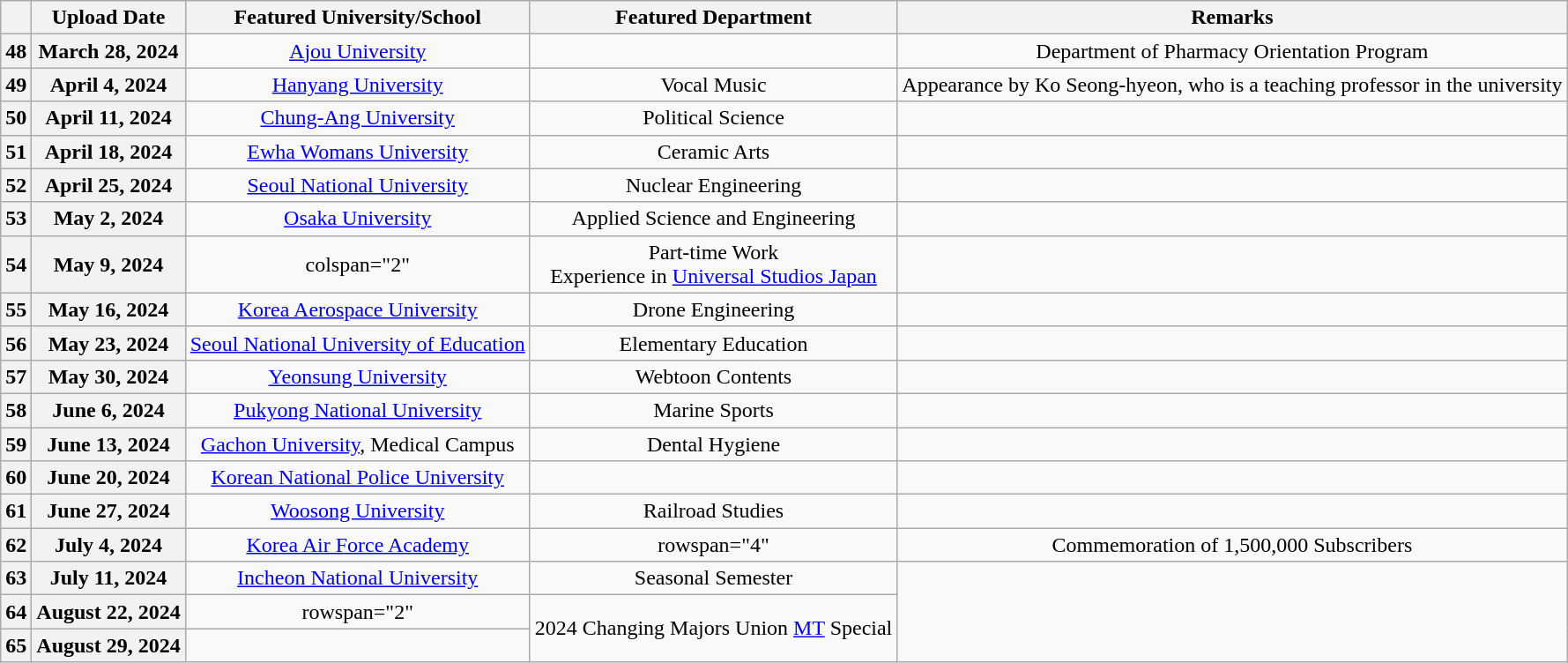<table class="wikitable plainrowheaders" style="text-align:center">
<tr>
<th></th>
<th>Upload Date</th>
<th>Featured University/School</th>
<th>Featured Department</th>
<th>Remarks</th>
</tr>
<tr>
<th>48</th>
<th>March 28, 2024</th>
<td><a href='#'>Ajou University</a></td>
<td></td>
<td>Department of Pharmacy Orientation Program</td>
</tr>
<tr>
<th>49</th>
<th>April 4, 2024</th>
<td><a href='#'>Hanyang University</a></td>
<td>Vocal Music</td>
<td>Appearance by Ko Seong-hyeon, who is a teaching professor in the university</td>
</tr>
<tr>
<th>50</th>
<th>April 11, 2024</th>
<td><a href='#'>Chung-Ang University</a></td>
<td>Political Science</td>
<td></td>
</tr>
<tr>
<th>51</th>
<th>April 18, 2024</th>
<td><a href='#'>Ewha Womans University</a></td>
<td>Ceramic Arts</td>
<td></td>
</tr>
<tr>
<th>52</th>
<th>April 25, 2024</th>
<td><a href='#'>Seoul National University</a></td>
<td>Nuclear Engineering</td>
<td></td>
</tr>
<tr>
<th>53</th>
<th>May 2, 2024</th>
<td><a href='#'>Osaka University</a></td>
<td>Applied Science and Engineering</td>
<td></td>
</tr>
<tr>
<th>54</th>
<th>May 9, 2024</th>
<td>colspan="2" </td>
<td>Part-time Work<br>Experience in <a href='#'>Universal Studios Japan</a></td>
</tr>
<tr>
<th>55</th>
<th>May 16, 2024</th>
<td><a href='#'>Korea Aerospace University</a></td>
<td>Drone Engineering</td>
<td></td>
</tr>
<tr>
<th>56</th>
<th>May 23, 2024</th>
<td><a href='#'>Seoul National University of Education</a></td>
<td>Elementary Education</td>
<td></td>
</tr>
<tr>
<th>57</th>
<th>May 30, 2024</th>
<td><a href='#'>Yeonsung University</a></td>
<td>Webtoon Contents</td>
<td></td>
</tr>
<tr>
<th>58</th>
<th>June 6, 2024</th>
<td><a href='#'>Pukyong National University</a></td>
<td>Marine Sports</td>
<td></td>
</tr>
<tr>
<th>59</th>
<th>June 13, 2024</th>
<td><a href='#'>Gachon University</a>, Medical Campus</td>
<td>Dental Hygiene</td>
<td></td>
</tr>
<tr>
<th>60</th>
<th>June 20, 2024</th>
<td><a href='#'>Korean National Police University</a></td>
<td></td>
<td></td>
</tr>
<tr>
<th>61</th>
<th>June 27, 2024</th>
<td><a href='#'>Woosong University</a></td>
<td>Railroad Studies</td>
<td></td>
</tr>
<tr>
<th>62</th>
<th>July 4, 2024</th>
<td><a href='#'>Korea Air Force Academy</a></td>
<td>rowspan="4" </td>
<td>Commemoration of 1,500,000 Subscribers</td>
</tr>
<tr>
<th>63</th>
<th>July 11, 2024</th>
<td><a href='#'>Incheon National University</a></td>
<td>Seasonal Semester</td>
</tr>
<tr>
<th>64</th>
<th>August 22, 2024</th>
<td>rowspan="2" </td>
<td rowspan="2">2024 Changing Majors Union <a href='#'>MT</a> Special</td>
</tr>
<tr>
<th>65</th>
<th>August 29, 2024</th>
</tr>
</table>
